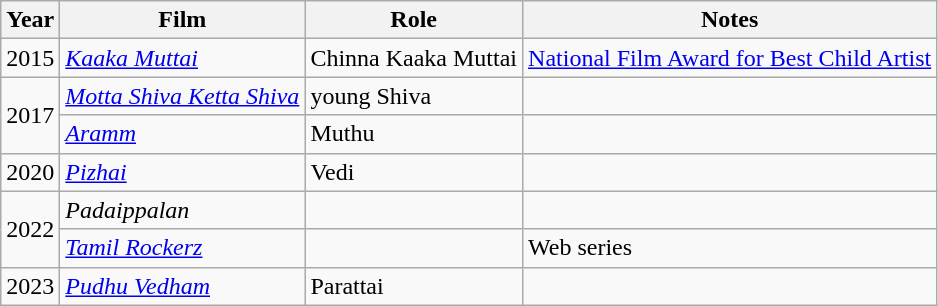<table class="wikitable sortable">
<tr>
<th>Year</th>
<th>Film</th>
<th>Role</th>
<th>Notes</th>
</tr>
<tr>
<td>2015</td>
<td><em><a href='#'>Kaaka Muttai</a></em></td>
<td>Chinna Kaaka Muttai</td>
<td><a href='#'>National Film Award for Best Child Artist</a></td>
</tr>
<tr>
<td rowspan="2">2017</td>
<td><em><a href='#'>Motta Shiva Ketta Shiva</a></em></td>
<td>young Shiva</td>
<td></td>
</tr>
<tr>
<td><em><a href='#'>Aramm</a></em></td>
<td>Muthu</td>
<td></td>
</tr>
<tr>
<td>2020</td>
<td><em><a href='#'>Pizhai</a></em></td>
<td>Vedi</td>
<td></td>
</tr>
<tr>
<td rowspan="2">2022</td>
<td><em>Padaippalan</em></td>
<td></td>
<td></td>
</tr>
<tr>
<td><em><a href='#'>Tamil Rockerz</a></em></td>
<td></td>
<td>Web series</td>
</tr>
<tr>
<td rowspan="1">2023</td>
<td><em><a href='#'>Pudhu Vedham</a></em></td>
<td>Parattai</td>
<td></td>
</tr>
</table>
